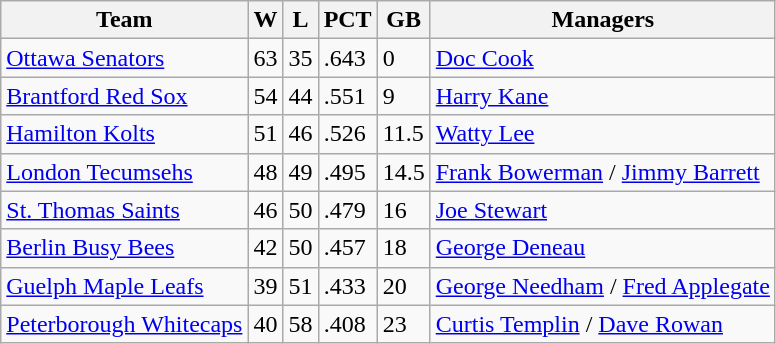<table class="wikitable">
<tr>
<th>Team</th>
<th>W</th>
<th>L</th>
<th>PCT</th>
<th>GB</th>
<th>Managers</th>
</tr>
<tr>
<td><a href='#'>Ottawa Senators</a></td>
<td>63</td>
<td>35</td>
<td>.643</td>
<td>0</td>
<td><a href='#'>Doc Cook</a></td>
</tr>
<tr>
<td><a href='#'>Brantford Red Sox</a></td>
<td>54</td>
<td>44</td>
<td>.551</td>
<td>9</td>
<td><a href='#'>Harry Kane</a></td>
</tr>
<tr>
<td><a href='#'>Hamilton Kolts</a></td>
<td>51</td>
<td>46</td>
<td>.526</td>
<td>11.5</td>
<td><a href='#'>Watty Lee</a></td>
</tr>
<tr>
<td><a href='#'>London Tecumsehs</a></td>
<td>48</td>
<td>49</td>
<td>.495</td>
<td>14.5</td>
<td><a href='#'>Frank Bowerman</a> / <a href='#'>Jimmy Barrett</a></td>
</tr>
<tr>
<td><a href='#'>St. Thomas Saints</a></td>
<td>46</td>
<td>50</td>
<td>.479</td>
<td>16</td>
<td><a href='#'>Joe Stewart</a></td>
</tr>
<tr>
<td><a href='#'>Berlin Busy Bees</a></td>
<td>42</td>
<td>50</td>
<td>.457</td>
<td>18</td>
<td><a href='#'>George Deneau</a></td>
</tr>
<tr>
<td><a href='#'>Guelph Maple Leafs</a></td>
<td>39</td>
<td>51</td>
<td>.433</td>
<td>20</td>
<td><a href='#'>George Needham</a> / <a href='#'>Fred Applegate</a></td>
</tr>
<tr>
<td><a href='#'>Peterborough Whitecaps</a></td>
<td>40</td>
<td>58</td>
<td>.408</td>
<td>23</td>
<td><a href='#'>Curtis Templin</a> / <a href='#'>Dave Rowan</a></td>
</tr>
</table>
